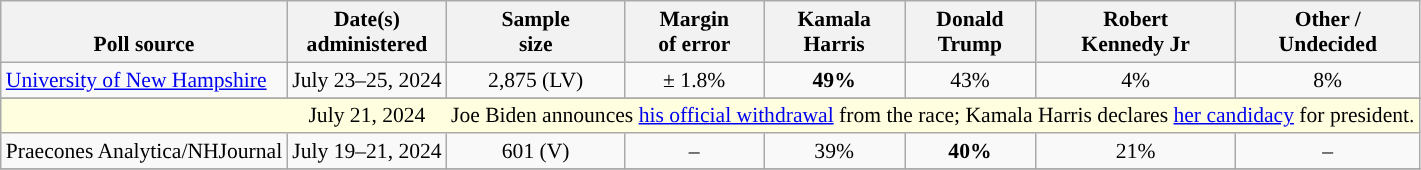<table class="wikitable sortable mw-datatable" style="font-size:90%;text-align:center;line-height:17px">
<tr valign=bottom>
<th>Poll source</th>
<th>Date(s)<br>administered</th>
<th>Sample<br>size</th>
<th>Margin<br>of error</th>
<th class="unsortable">Kamala<br>Harris<br></th>
<th class="unsortable">Donald<br>Trump<br></th>
<th class="unsortable">Robert<br>Kennedy Jr<br></th>
<th class="unsortable">Other /<br>Undecided</th>
</tr>
<tr>
<td style="text-align:left;"><a href='#'>University of New Hampshire</a></td>
<td data-sort-value="2024-07-25">July 23–25, 2024</td>
<td>2,875 (LV)</td>
<td>± 1.8%</td>
<td style="color:black;background-color:"><strong>49%</strong></td>
<td>43%</td>
<td>4%</td>
<td>8%</td>
</tr>
<tr>
</tr>
<tr style="background:lightyellow;">
<td style="border-right-style:hidden; background:lightyellow;"></td>
<td style="border-right-style:hidden; " data-sort-value="2024-07-21">July 21, 2024</td>
<td colspan="6">Joe Biden announces <a href='#'>his official withdrawal</a> from the race; Kamala Harris declares <a href='#'>her candidacy</a> for president.</td>
</tr>
<tr>
<td style="text-align:left;">Praecones Analytica/NHJournal</td>
<td data-sort-value="2024-07-21">July 19–21, 2024</td>
<td>601 (V)</td>
<td>–</td>
<td>39%</td>
<td style="background-color:"><strong>40%</strong></td>
<td>21%</td>
<td>–</td>
</tr>
<tr>
</tr>
</table>
